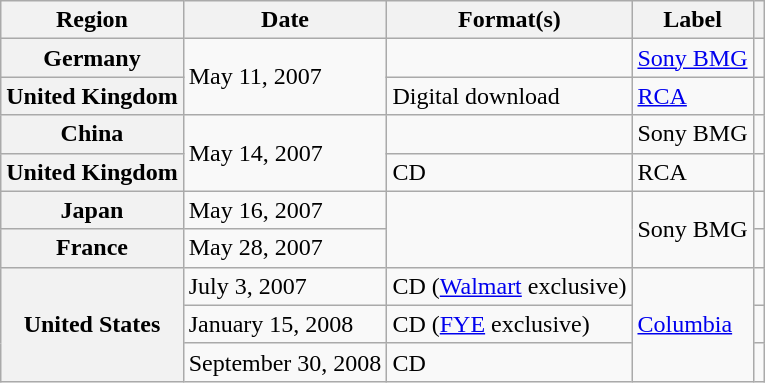<table class="wikitable plainrowheaders">
<tr>
<th scope="col">Region</th>
<th scope="col">Date</th>
<th scope="col">Format(s)</th>
<th scope="col">Label</th>
<th scope="col"></th>
</tr>
<tr>
<th scope="row">Germany</th>
<td rowspan="2">May 11, 2007</td>
<td></td>
<td><a href='#'>Sony BMG</a></td>
<td align="center"></td>
</tr>
<tr>
<th scope="row">United Kingdom</th>
<td>Digital download</td>
<td><a href='#'>RCA</a></td>
<td align="center"></td>
</tr>
<tr>
<th scope="row">China</th>
<td rowspan="2">May 14, 2007</td>
<td></td>
<td>Sony BMG</td>
<td align="center"></td>
</tr>
<tr>
<th scope="row">United Kingdom</th>
<td>CD</td>
<td>RCA</td>
<td align="center"></td>
</tr>
<tr>
<th scope="row">Japan</th>
<td>May 16, 2007</td>
<td rowspan="2"></td>
<td rowspan="2">Sony BMG</td>
<td align="center"></td>
</tr>
<tr>
<th scope="row">France</th>
<td>May 28, 2007</td>
<td align="center"></td>
</tr>
<tr>
<th scope="row" rowspan="3">United States</th>
<td>July 3, 2007</td>
<td>CD (<a href='#'>Walmart</a> exclusive)</td>
<td rowspan="3"><a href='#'>Columbia</a></td>
<td align="center"></td>
</tr>
<tr>
<td>January 15, 2008</td>
<td>CD (<a href='#'>FYE</a> exclusive)</td>
<td align="center"></td>
</tr>
<tr>
<td>September 30, 2008</td>
<td>CD</td>
<td align="center"></td>
</tr>
</table>
